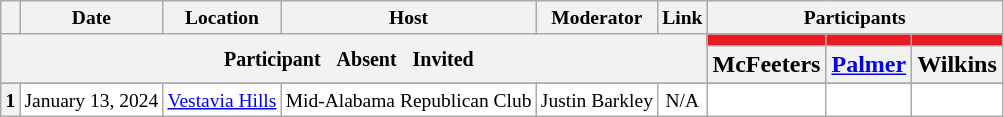<table class="wikitable" style="text-align:center;">
<tr style="font-size:small;">
<th scope="col"></th>
<th scope="col">Date</th>
<th scope="col">Location</th>
<th scope="col">Host</th>
<th scope="col">Moderator</th>
<th scope="col">Link</th>
<th scope="col" colspan="3">Participants</th>
</tr>
<tr>
<th colspan="6" rowspan="2"> <small>Participant  </small> <small>Absent  </small> <small>Invited  </small></th>
<th scope="col" style="background:#E81B23;"></th>
<th scope="col" style="background:#E81B23;"></th>
<th scope="col" style="background:#E81B23;"></th>
</tr>
<tr>
<th scope="col">McFeeters</th>
<th scope="col"><a href='#'>Palmer</a></th>
<th scope="col">Wilkins</th>
</tr>
<tr>
</tr>
<tr style="background:#FFFFFF;font-size:small;">
<th scope="row">1</th>
<td style="white-space:nowrap;">January 13, 2024</td>
<td style="white-space:nowrap;"><a href='#'>Vestavia Hills</a></td>
<td style="white-space:nowrap;">Mid-Alabama Republican Club</td>
<td style="white-space:nowrap;">Justin Barkley</td>
<td style="white-space:nowrap;">N/A</td>
<td></td>
<td></td>
<td></td>
</tr>
</table>
